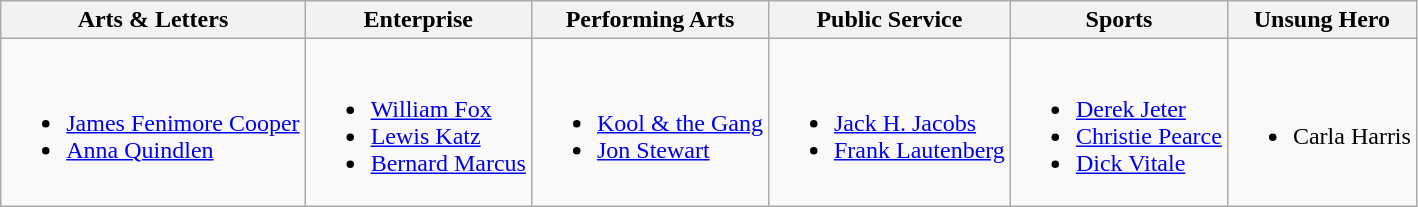<table class="wikitable">
<tr>
<th>Arts & Letters</th>
<th>Enterprise</th>
<th>Performing Arts</th>
<th>Public Service</th>
<th>Sports</th>
<th>Unsung Hero</th>
</tr>
<tr>
<td><br><ul><li><a href='#'>James Fenimore Cooper</a></li><li><a href='#'>Anna Quindlen</a></li></ul></td>
<td><br><ul><li><a href='#'>William Fox</a></li><li><a href='#'>Lewis Katz</a></li><li><a href='#'>Bernard Marcus</a></li></ul></td>
<td><br><ul><li><a href='#'>Kool & the Gang</a></li><li><a href='#'>Jon Stewart</a></li></ul></td>
<td><br><ul><li><a href='#'>Jack H. Jacobs</a></li><li><a href='#'>Frank Lautenberg</a></li></ul></td>
<td><br><ul><li><a href='#'>Derek Jeter</a></li><li><a href='#'>Christie Pearce</a></li><li><a href='#'>Dick Vitale</a></li></ul></td>
<td><br><ul><li>Carla Harris</li></ul></td>
</tr>
</table>
